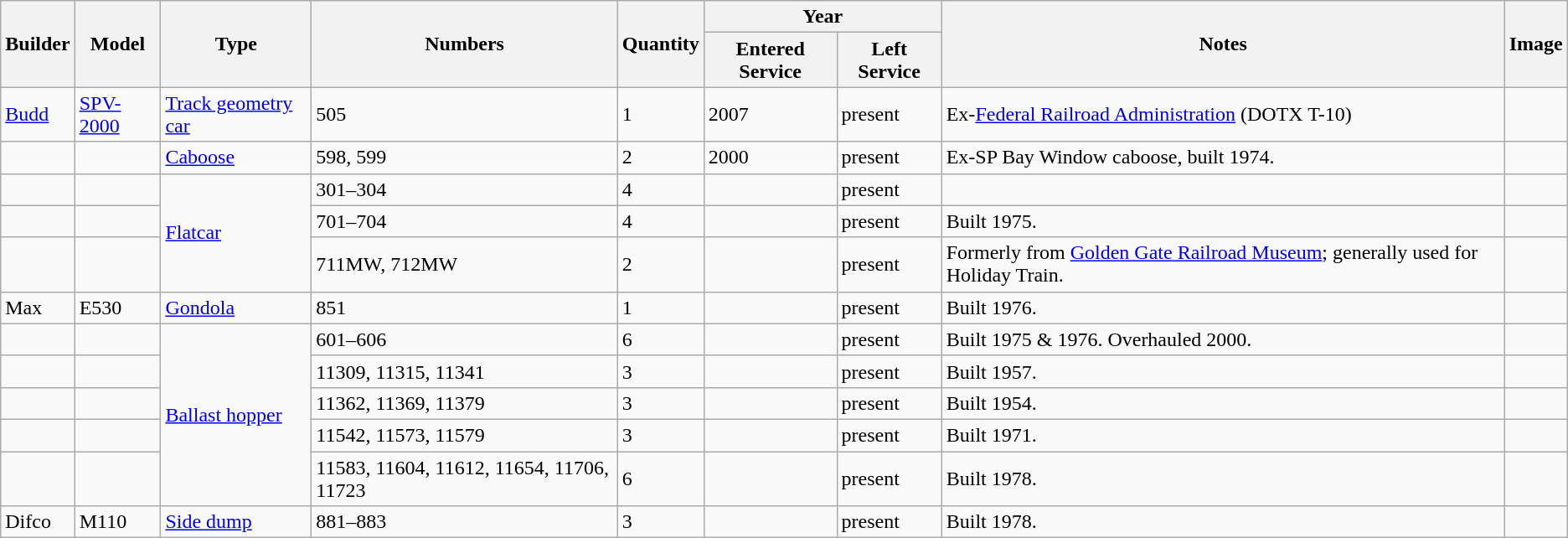<table class="wikitable sortable">
<tr>
<th rowspan=2>Builder</th>
<th rowspan=2>Model</th>
<th rowspan=2>Type</th>
<th rowspan=2>Numbers</th>
<th rowspan=2>Quantity</th>
<th colspan=2>Year</th>
<th rowspan=2 class="unsortable">Notes</th>
<th rowspan=2 class="unsortable">Image</th>
</tr>
<tr>
<th>Entered Service</th>
<th>Left Service</th>
</tr>
<tr>
<td><a href='#'>Budd</a></td>
<td><a href='#'>SPV-2000</a></td>
<td><a href='#'>Track geometry car</a></td>
<td>505</td>
<td>1</td>
<td>2007</td>
<td>present</td>
<td>Ex-<a href='#'>Federal Railroad Administration</a> (DOTX T-10)</td>
<td></td>
</tr>
<tr>
<td></td>
<td></td>
<td><a href='#'>Caboose</a></td>
<td>598, 599</td>
<td>2</td>
<td>2000</td>
<td>present</td>
<td>Ex-SP Bay Window caboose, built 1974.</td>
<td></td>
</tr>
<tr>
<td></td>
<td></td>
<td rowspan=3><a href='#'>Flatcar</a></td>
<td>301–304</td>
<td>4</td>
<td></td>
<td>present</td>
<td></td>
<td></td>
</tr>
<tr>
<td></td>
<td></td>
<td>701–704</td>
<td>4</td>
<td></td>
<td>present</td>
<td>Built 1975.</td>
<td></td>
</tr>
<tr>
<td></td>
<td></td>
<td>711MW, 712MW</td>
<td>2</td>
<td></td>
<td>present</td>
<td>Formerly from <a href='#'>Golden Gate Railroad Museum</a>; generally used for Holiday Train.</td>
<td></td>
</tr>
<tr>
<td>Max</td>
<td>E530</td>
<td><a href='#'>Gondola</a></td>
<td>851</td>
<td>1</td>
<td></td>
<td>present</td>
<td>Built 1976.</td>
<td></td>
</tr>
<tr>
<td></td>
<td></td>
<td rowspan=5><a href='#'>Ballast hopper</a></td>
<td>601–606</td>
<td>6</td>
<td></td>
<td>present</td>
<td>Built 1975 & 1976. Overhauled 2000.</td>
<td></td>
</tr>
<tr>
<td></td>
<td></td>
<td>11309, 11315, 11341</td>
<td>3</td>
<td></td>
<td>present</td>
<td>Built 1957.</td>
<td></td>
</tr>
<tr>
<td></td>
<td></td>
<td>11362, 11369, 11379</td>
<td>3</td>
<td></td>
<td>present</td>
<td>Built 1954.</td>
<td></td>
</tr>
<tr>
<td></td>
<td></td>
<td>11542, 11573, 11579</td>
<td>3</td>
<td></td>
<td>present</td>
<td>Built 1971.</td>
<td></td>
</tr>
<tr>
<td></td>
<td></td>
<td>11583, 11604, 11612, 11654, 11706, 11723</td>
<td>6</td>
<td></td>
<td>present</td>
<td>Built 1978.</td>
<td></td>
</tr>
<tr>
<td>Difco</td>
<td>M110</td>
<td><a href='#'>Side dump</a></td>
<td>881–883</td>
<td>3</td>
<td></td>
<td>present</td>
<td>Built 1978.</td>
<td></td>
</tr>
</table>
